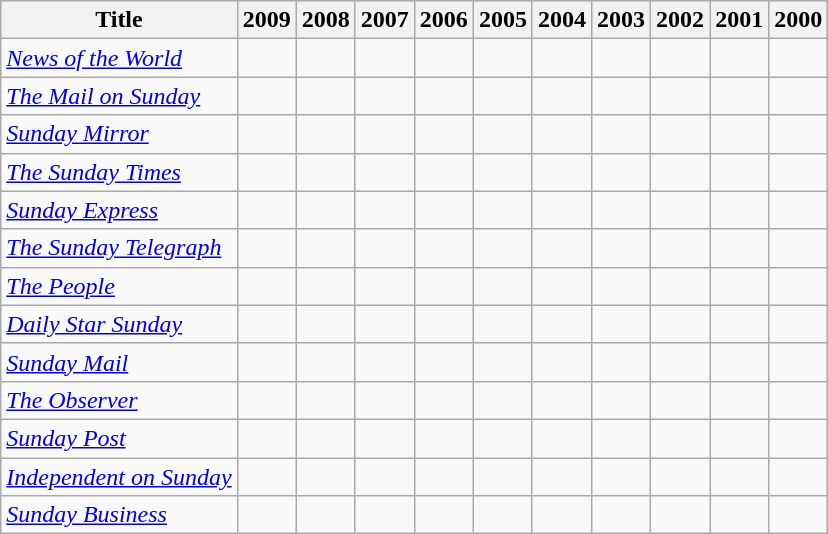<table class="wikitable sortable">
<tr>
<th>Title</th>
<th>2009</th>
<th>2008</th>
<th>2007</th>
<th>2006</th>
<th>2005</th>
<th>2004</th>
<th>2003</th>
<th>2002</th>
<th>2001</th>
<th>2000</th>
</tr>
<tr>
<td><em><a href='#'>News of the World</a></em></td>
<td></td>
<td></td>
<td></td>
<td></td>
<td></td>
<td></td>
<td></td>
<td></td>
<td></td>
<td></td>
</tr>
<tr>
<td><em><a href='#'>The Mail on Sunday</a></em></td>
<td></td>
<td></td>
<td></td>
<td></td>
<td></td>
<td></td>
<td></td>
<td></td>
<td></td>
<td></td>
</tr>
<tr>
<td><em><a href='#'>Sunday Mirror</a></em></td>
<td></td>
<td></td>
<td></td>
<td></td>
<td></td>
<td></td>
<td></td>
<td></td>
<td></td>
<td></td>
</tr>
<tr>
<td><em><a href='#'>The Sunday Times</a></em></td>
<td></td>
<td></td>
<td></td>
<td></td>
<td></td>
<td></td>
<td></td>
<td></td>
<td></td>
<td></td>
</tr>
<tr>
<td><em><a href='#'>Sunday Express</a></em></td>
<td></td>
<td></td>
<td></td>
<td></td>
<td></td>
<td></td>
<td></td>
<td></td>
<td></td>
<td></td>
</tr>
<tr>
<td><em><a href='#'>The Sunday Telegraph</a></em></td>
<td></td>
<td></td>
<td></td>
<td></td>
<td></td>
<td></td>
<td></td>
<td></td>
<td></td>
<td></td>
</tr>
<tr>
<td><em><a href='#'>The People</a></em></td>
<td></td>
<td></td>
<td></td>
<td></td>
<td></td>
<td></td>
<td></td>
<td></td>
<td></td>
<td></td>
</tr>
<tr>
<td><em><a href='#'>Daily Star Sunday</a></em></td>
<td></td>
<td></td>
<td></td>
<td></td>
<td></td>
<td></td>
<td></td>
<td></td>
<td></td>
<td></td>
</tr>
<tr>
<td><em><a href='#'>Sunday Mail</a></em></td>
<td></td>
<td></td>
<td></td>
<td></td>
<td></td>
<td></td>
<td></td>
<td></td>
<td></td>
<td></td>
</tr>
<tr>
<td><em><a href='#'>The Observer</a></em></td>
<td></td>
<td></td>
<td></td>
<td></td>
<td></td>
<td></td>
<td></td>
<td></td>
<td></td>
<td></td>
</tr>
<tr>
<td><em><a href='#'>Sunday Post</a></em></td>
<td></td>
<td></td>
<td></td>
<td></td>
<td></td>
<td></td>
<td></td>
<td></td>
<td></td>
<td></td>
</tr>
<tr>
<td><em><a href='#'>Independent on Sunday</a></em></td>
<td></td>
<td></td>
<td></td>
<td></td>
<td></td>
<td></td>
<td></td>
<td></td>
<td></td>
<td></td>
</tr>
<tr>
<td><em><a href='#'>Sunday Business</a></em></td>
<td></td>
<td></td>
<td></td>
<td></td>
<td></td>
<td></td>
<td></td>
<td></td>
<td></td>
<td></td>
</tr>
</table>
